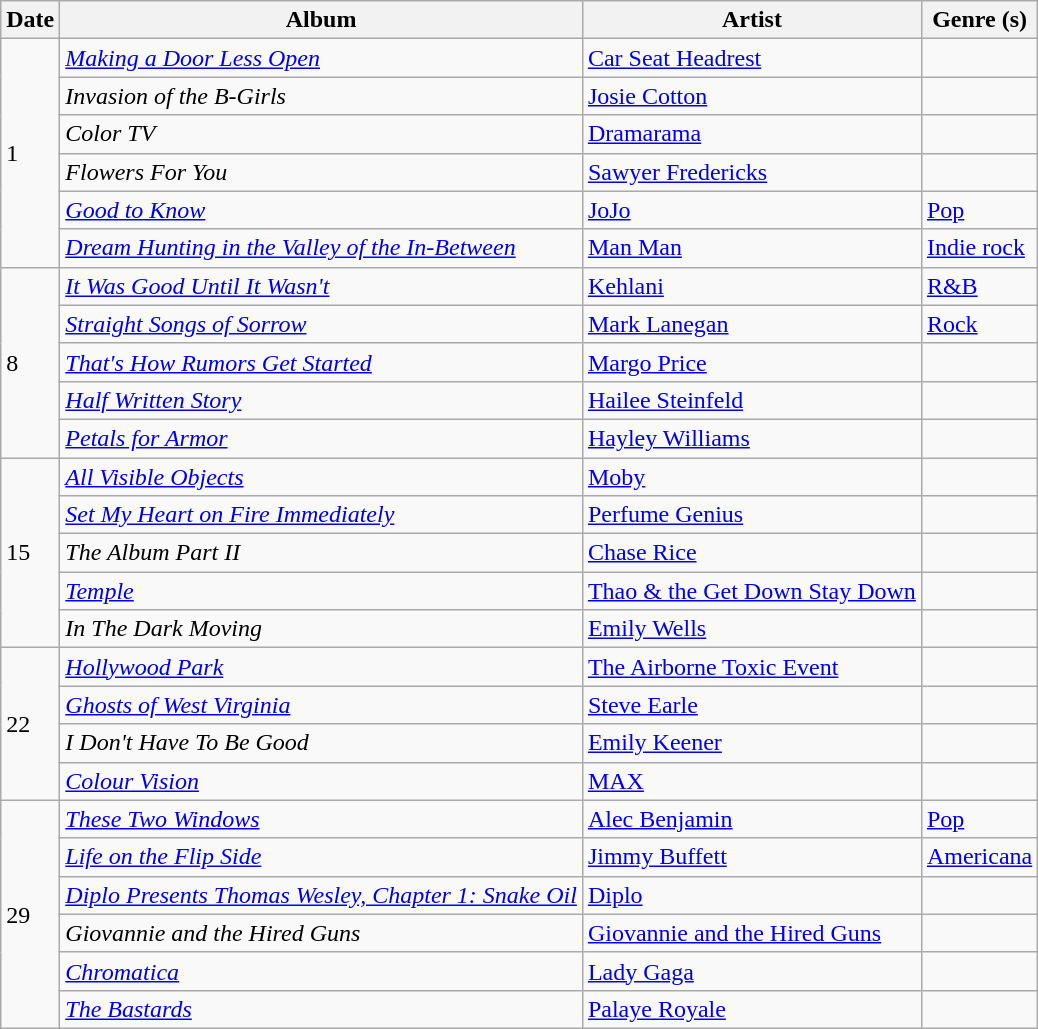<table class="wikitable">
<tr>
<th>Date</th>
<th>Album</th>
<th>Artist</th>
<th>Genre (s)</th>
</tr>
<tr>
<td rowspan="6">1</td>
<td><em><a href='#'>Making a Door Less Open</a></em></td>
<td><a href='#'>Car Seat Headrest</a></td>
<td></td>
</tr>
<tr>
<td><em>Invasion of the B-Girls</em></td>
<td><a href='#'>Josie Cotton</a></td>
<td></td>
</tr>
<tr>
<td><em>Color TV</em></td>
<td><a href='#'>Dramarama</a></td>
<td></td>
</tr>
<tr>
<td><em>Flowers For You</em></td>
<td><a href='#'>Sawyer Fredericks</a></td>
<td></td>
</tr>
<tr>
<td><em><a href='#'>Good to Know</a></em></td>
<td><a href='#'>JoJo</a></td>
<td><a href='#'>Pop</a></td>
</tr>
<tr>
<td><em><a href='#'>Dream Hunting in the Valley of the In-Between</a></em></td>
<td><a href='#'>Man Man</a></td>
<td><a href='#'>Indie rock</a></td>
</tr>
<tr>
<td rowspan="5">8</td>
<td><em><a href='#'>It Was Good Until It Wasn't</a></em></td>
<td><a href='#'>Kehlani</a></td>
<td><a href='#'>R&B</a></td>
</tr>
<tr>
<td><em><a href='#'>Straight Songs of Sorrow</a></em></td>
<td><a href='#'>Mark Lanegan</a></td>
<td><a href='#'>Rock</a></td>
</tr>
<tr>
<td><em><a href='#'>That's How Rumors Get Started</a></em></td>
<td><a href='#'>Margo Price</a></td>
<td></td>
</tr>
<tr>
<td><em><a href='#'>Half Written Story</a></em></td>
<td><a href='#'>Hailee Steinfeld</a></td>
<td></td>
</tr>
<tr>
<td><em><a href='#'>Petals for Armor</a></em></td>
<td><a href='#'>Hayley Williams</a></td>
<td></td>
</tr>
<tr>
<td rowspan="5">15</td>
<td><em><a href='#'>All Visible Objects</a></em></td>
<td><a href='#'>Moby</a></td>
<td></td>
</tr>
<tr>
<td><em><a href='#'>Set My Heart on Fire Immediately</a></em></td>
<td><a href='#'>Perfume Genius</a></td>
<td></td>
</tr>
<tr>
<td><em>The Album Part II</em></td>
<td><a href='#'>Chase Rice</a></td>
<td></td>
</tr>
<tr>
<td><em><a href='#'>Temple</a></em></td>
<td><a href='#'>Thao & the Get Down Stay Down</a></td>
<td></td>
</tr>
<tr>
<td><em>In The Dark Moving</em></td>
<td><a href='#'>Emily Wells</a></td>
<td></td>
</tr>
<tr>
<td rowspan="4">22</td>
<td><em><a href='#'>Hollywood Park</a></em></td>
<td><a href='#'>The Airborne Toxic Event</a></td>
<td></td>
</tr>
<tr>
<td><em><a href='#'>Ghosts of West Virginia</a></em></td>
<td><a href='#'>Steve Earle</a></td>
<td></td>
</tr>
<tr>
<td><em>I Don't Have To Be Good</em></td>
<td><a href='#'>Emily Keener</a></td>
<td></td>
</tr>
<tr>
<td><em><a href='#'>Colour Vision</a></em></td>
<td><a href='#'>MAX</a></td>
<td></td>
</tr>
<tr>
<td rowspan="7">29</td>
<td><em><a href='#'>These Two Windows</a></em></td>
<td><a href='#'>Alec Benjamin</a></td>
<td><a href='#'>Pop</a></td>
</tr>
<tr>
<td><em><a href='#'>Life on the Flip Side</a></em></td>
<td><a href='#'>Jimmy Buffett</a></td>
<td><a href='#'>Americana</a></td>
</tr>
<tr>
<td><em><a href='#'>Diplo Presents Thomas Wesley, Chapter 1: Snake Oil</a></em></td>
<td><a href='#'>Diplo</a></td>
<td></td>
</tr>
<tr>
<td><em>Giovannie and the Hired Guns</em></td>
<td><a href='#'>Giovannie and the Hired Guns</a></td>
<td></td>
</tr>
<tr>
<td><em><a href='#'>Chromatica</a></em></td>
<td><a href='#'>Lady Gaga</a></td>
<td></td>
</tr>
<tr>
<td><em><a href='#'>The Bastards</a></em></td>
<td><a href='#'>Palaye Royale</a></td>
<td></td>
</tr>
</table>
